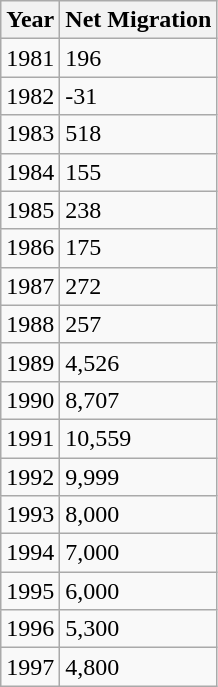<table class="wikitable">
<tr>
<th>Year</th>
<th>Net Migration</th>
</tr>
<tr>
<td>1981</td>
<td>196</td>
</tr>
<tr>
<td>1982</td>
<td>-31</td>
</tr>
<tr>
<td>1983</td>
<td>518</td>
</tr>
<tr>
<td>1984</td>
<td>155</td>
</tr>
<tr>
<td>1985</td>
<td>238</td>
</tr>
<tr>
<td>1986</td>
<td>175</td>
</tr>
<tr>
<td>1987</td>
<td>272</td>
</tr>
<tr>
<td>1988</td>
<td>257</td>
</tr>
<tr>
<td>1989</td>
<td>4,526</td>
</tr>
<tr>
<td>1990</td>
<td>8,707</td>
</tr>
<tr>
<td>1991</td>
<td>10,559</td>
</tr>
<tr>
<td>1992</td>
<td>9,999</td>
</tr>
<tr>
<td>1993</td>
<td>8,000</td>
</tr>
<tr>
<td>1994</td>
<td>7,000</td>
</tr>
<tr>
<td>1995</td>
<td>6,000</td>
</tr>
<tr>
<td>1996</td>
<td>5,300</td>
</tr>
<tr>
<td>1997</td>
<td>4,800</td>
</tr>
</table>
